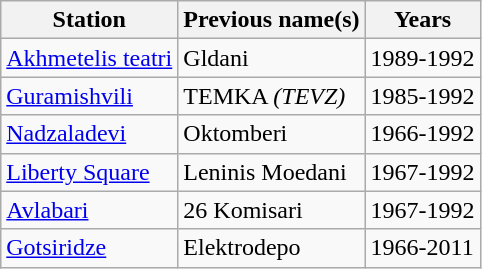<table class="wikitable" style="border-collapse: collapse; text-align: left;">
<tr>
<th>Station</th>
<th>Previous name(s)</th>
<th>Years</th>
</tr>
<tr>
<td style="text-align: left;"><a href='#'>Akhmetelis teatri</a></td>
<td>Gldani</td>
<td>1989-1992</td>
</tr>
<tr>
<td style="text-align: left;"><a href='#'>Guramishvili</a></td>
<td>TEMKA <em>(TEVZ)</em></td>
<td>1985-1992</td>
</tr>
<tr>
<td style="text-align: left;"><a href='#'>Nadzaladevi</a></td>
<td>Oktomberi</td>
<td>1966-1992</td>
</tr>
<tr>
<td style="text-align: left;"><a href='#'>Liberty Square</a></td>
<td>Leninis Moedani</td>
<td>1967-1992</td>
</tr>
<tr>
<td style="text-align: left;"><a href='#'>Avlabari</a></td>
<td>26 Komisari</td>
<td>1967-1992</td>
</tr>
<tr>
<td style="text-align: left;"><a href='#'>Gotsiridze</a></td>
<td>Elektrodepo</td>
<td>1966-2011</td>
</tr>
</table>
